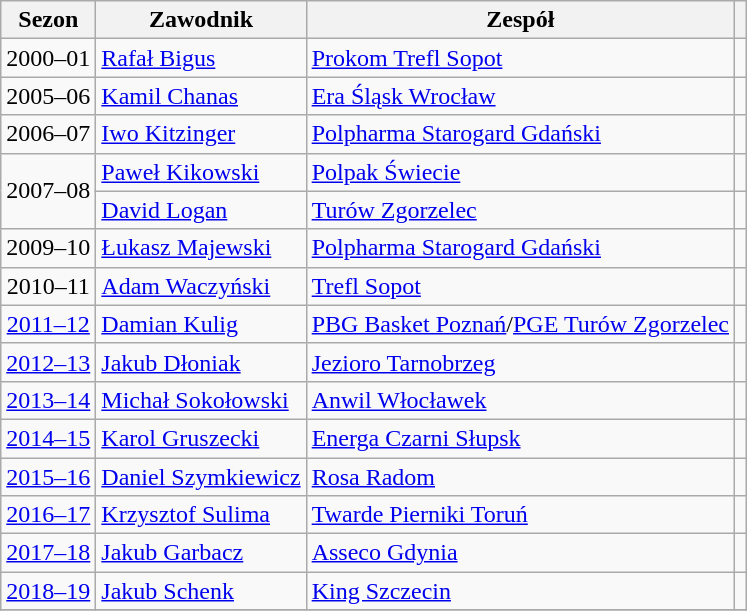<table class="wikitable sortable"  | float=center>
<tr>
<th scope="col">Sezon</th>
<th scope="col">Zawodnik</th>
<th scope="col">Zespół</th>
<th scope="col" class="unsortable"></th>
</tr>
<tr>
<td align=center>2000–01</td>
<td><a href='#'>Rafał Bigus</a></td>
<td><a href='#'>Prokom Trefl Sopot</a></td>
<td align=center></td>
</tr>
<tr>
<td align=center>2005–06</td>
<td><a href='#'>Kamil Chanas</a></td>
<td><a href='#'>Era Śląsk Wrocław</a></td>
<td align=center></td>
</tr>
<tr>
<td align=center>2006–07</td>
<td><a href='#'>Iwo Kitzinger</a></td>
<td><a href='#'>Polpharma Starogard Gdański</a></td>
<td align=center></td>
</tr>
<tr>
<td rowspan=2 align=center>2007–08</td>
<td><a href='#'>Paweł Kikowski</a></td>
<td><a href='#'>Polpak Świecie</a></td>
<td align=center></td>
</tr>
<tr>
<td><a href='#'>David Logan</a></td>
<td><a href='#'>Turów Zgorzelec</a></td>
<td align=center></td>
</tr>
<tr>
<td align=center>2009–10</td>
<td><a href='#'>Łukasz Majewski</a></td>
<td><a href='#'>Polpharma Starogard Gdański</a></td>
<td align=center></td>
</tr>
<tr>
<td align=center>2010–11</td>
<td><a href='#'>Adam Waczyński</a></td>
<td><a href='#'>Trefl Sopot</a></td>
<td align=center></td>
</tr>
<tr>
<td align=center><a href='#'>2011–12</a></td>
<td><a href='#'>Damian Kulig</a></td>
<td><a href='#'>PBG Basket Poznań</a>/<a href='#'>PGE Turów Zgorzelec</a></td>
<td align=center></td>
</tr>
<tr>
<td align=center><a href='#'>2012–13</a></td>
<td><a href='#'>Jakub Dłoniak</a></td>
<td><a href='#'>Jezioro Tarnobrzeg</a></td>
<td align=center></td>
</tr>
<tr>
<td align=center><a href='#'>2013–14</a></td>
<td><a href='#'>Michał Sokołowski</a></td>
<td><a href='#'>Anwil Włocławek</a></td>
<td align=center></td>
</tr>
<tr>
<td align=center><a href='#'>2014–15</a></td>
<td><a href='#'>Karol Gruszecki</a></td>
<td><a href='#'>Energa Czarni Słupsk</a></td>
<td align=center></td>
</tr>
<tr>
<td align=center><a href='#'>2015–16</a></td>
<td><a href='#'>Daniel Szymkiewicz</a></td>
<td><a href='#'>Rosa Radom</a></td>
<td align=center></td>
</tr>
<tr>
<td align=center><a href='#'>2016–17</a></td>
<td><a href='#'>Krzysztof Sulima</a></td>
<td><a href='#'>Twarde Pierniki Toruń</a></td>
<td align=center></td>
</tr>
<tr>
<td align=center><a href='#'>2017–18</a></td>
<td><a href='#'>Jakub Garbacz</a></td>
<td><a href='#'>Asseco Gdynia</a></td>
<td align=center></td>
</tr>
<tr>
<td align=center><a href='#'>2018–19</a></td>
<td><a href='#'>Jakub Schenk</a></td>
<td><a href='#'>King Szczecin</a></td>
<td align=center></td>
</tr>
<tr>
</tr>
</table>
